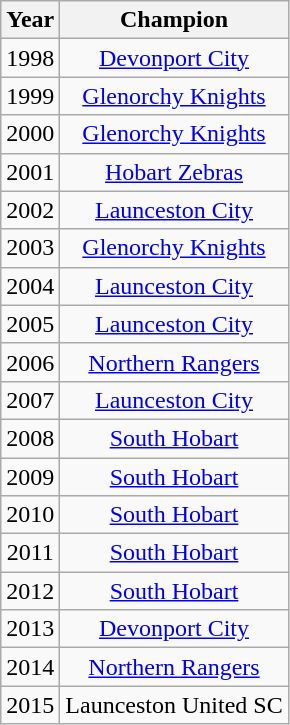<table class="wikitable" style="text-align:center">
<tr>
<th>Year</th>
<th>Champion</th>
</tr>
<tr>
<td>1998</td>
<td><a href='#'>Devonport City</a></td>
</tr>
<tr>
<td>1999</td>
<td><a href='#'>Glenorchy Knights</a></td>
</tr>
<tr>
<td>2000</td>
<td><a href='#'>Glenorchy Knights</a></td>
</tr>
<tr>
<td>2001</td>
<td><a href='#'>Hobart Zebras</a></td>
</tr>
<tr>
<td>2002</td>
<td><a href='#'>Launceston City</a></td>
</tr>
<tr>
<td>2003</td>
<td><a href='#'>Glenorchy Knights</a></td>
</tr>
<tr>
<td>2004</td>
<td><a href='#'>Launceston City</a></td>
</tr>
<tr>
<td>2005</td>
<td><a href='#'>Launceston City</a></td>
</tr>
<tr>
<td>2006</td>
<td><a href='#'>Northern Rangers</a></td>
</tr>
<tr>
<td>2007</td>
<td><a href='#'>Launceston City</a></td>
</tr>
<tr>
<td>2008</td>
<td><a href='#'>South Hobart</a></td>
</tr>
<tr>
<td>2009</td>
<td><a href='#'>South Hobart</a></td>
</tr>
<tr>
<td>2010</td>
<td><a href='#'>South Hobart</a></td>
</tr>
<tr>
<td>2011</td>
<td><a href='#'>South Hobart</a></td>
</tr>
<tr>
<td>2012</td>
<td><a href='#'>South Hobart</a></td>
</tr>
<tr>
<td>2013</td>
<td><a href='#'>Devonport City</a></td>
</tr>
<tr>
<td>2014</td>
<td><a href='#'>Northern Rangers</a></td>
</tr>
<tr>
<td>2015</td>
<td>Launceston United SC</td>
</tr>
</table>
